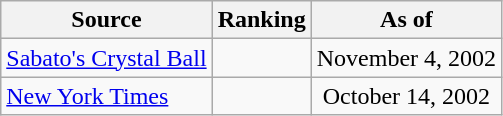<table class="wikitable" style="text-align:center">
<tr>
<th>Source</th>
<th>Ranking</th>
<th>As of</th>
</tr>
<tr>
<td align=left><a href='#'>Sabato's Crystal Ball</a></td>
<td></td>
<td>November 4, 2002</td>
</tr>
<tr>
<td align=left><a href='#'>New York Times</a></td>
<td></td>
<td>October 14, 2002</td>
</tr>
</table>
